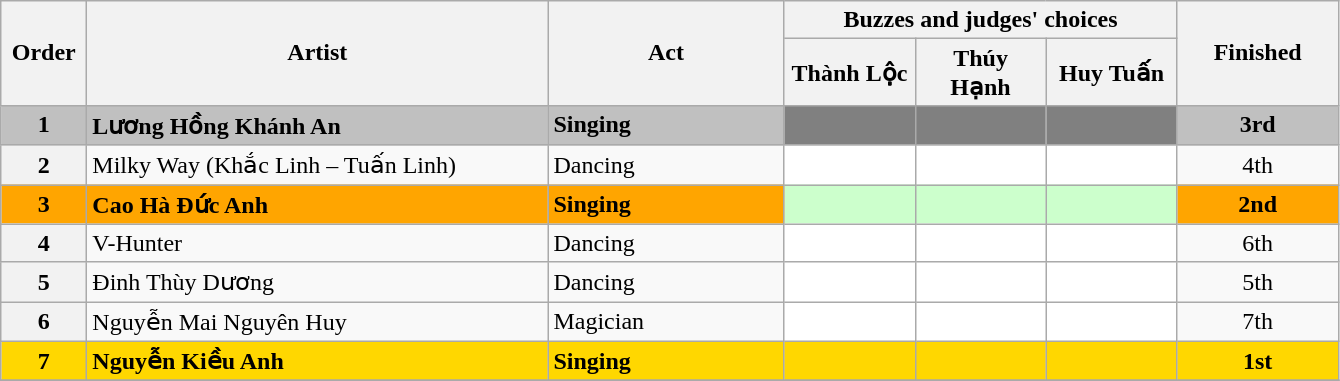<table class=wikitable>
<tr>
<th rowspan=2 width=50>Order</th>
<th rowspan=2 width=300>Artist</th>
<th rowspan=2 width=150>Act</th>
<th colspan=3 width=240>Buzzes and judges' choices</th>
<th rowspan=2 width=100>Finished</th>
</tr>
<tr>
<th width=80>Thành Lộc</th>
<th width=80>Thúy Hạnh</th>
<th width=80>Huy Tuấn</th>
</tr>
<tr>
<td align=center bgcolor=silver><strong>1</strong></td>
<td bgcolor=silver><strong>Lương Hồng Khánh An</strong></td>
<td bgcolor=silver><strong>Singing</strong></td>
<td align=center bgcolor=gray></td>
<td align=center bgcolor=gray></td>
<td align=center bgcolor=gray></td>
<td align=center bgcolor=silver><strong>3rd</strong></td>
</tr>
<tr>
<th>2</th>
<td>Milky Way (Khắc Linh – Tuấn Linh)</td>
<td>Dancing</td>
<td align=center bgcolor=white></td>
<td align=center bgcolor=white></td>
<td align=center bgcolor=white></td>
<td align=center>4th</td>
</tr>
<tr>
<td align=center bgcolor=orange><strong>3</strong></td>
<td bgcolor=orange><strong>Cao Hà Đức Anh</strong></td>
<td bgcolor=orange><strong>Singing</strong></td>
<td align=center bgcolor="#cfc"></td>
<td align=center bgcolor="#cfc"></td>
<td align=center bgcolor="#cfc"></td>
<td align=center bgcolor=orange><strong>2nd</strong></td>
</tr>
<tr>
<th>4</th>
<td>V-Hunter</td>
<td>Dancing</td>
<td align=center bgcolor=white></td>
<td align=center bgcolor=white></td>
<td align=center bgcolor=white></td>
<td align=center>6th</td>
</tr>
<tr>
<th>5</th>
<td>Đinh Thùy Dương</td>
<td>Dancing</td>
<td align=center bgcolor=white></td>
<td align=center bgcolor=white></td>
<td align=center bgcolor=white></td>
<td align=center>5th</td>
</tr>
<tr>
<th>6</th>
<td>Nguyễn Mai Nguyên Huy</td>
<td>Magician</td>
<td align=center bgcolor=white></td>
<td align=center bgcolor=white></td>
<td align=center bgcolor=white></td>
<td align=center>7th</td>
</tr>
<tr>
<td align=center bgcolor=gold><strong>7</strong></td>
<td bgcolor=gold><strong>Nguyễn Kiều Anh</strong></td>
<td bgcolor=gold><strong>Singing</strong></td>
<td align=center bgcolor=gold></td>
<td align=center bgcolor=gold></td>
<td align=center bgcolor=gold></td>
<td align=center bgcolor=gold><strong>1st</strong></td>
</tr>
<tr>
</tr>
</table>
